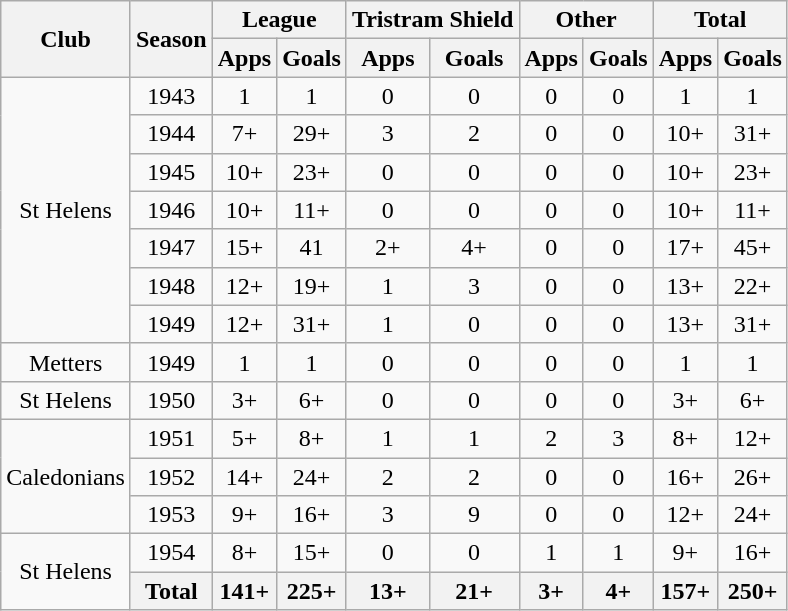<table class="wikitable" style="font-size:100%; text-align: center;">
<tr>
<th rowspan=2>Club</th>
<th rowspan=2>Season</th>
<th colspan=2>League</th>
<th colspan=2>Tristram Shield</th>
<th colspan=2>Other</th>
<th colspan=2>Total</th>
</tr>
<tr>
<th>Apps</th>
<th>Goals</th>
<th>Apps</th>
<th>Goals</th>
<th>Apps</th>
<th>Goals</th>
<th>Apps</th>
<th>Goals</th>
</tr>
<tr>
<td rowspan=7>St Helens</td>
<td>1943</td>
<td>1</td>
<td>1</td>
<td>0</td>
<td>0</td>
<td>0</td>
<td>0</td>
<td>1</td>
<td>1</td>
</tr>
<tr>
<td>1944</td>
<td>7+</td>
<td>29+</td>
<td>3</td>
<td>2</td>
<td>0</td>
<td>0</td>
<td>10+</td>
<td>31+</td>
</tr>
<tr>
<td>1945</td>
<td>10+</td>
<td>23+</td>
<td>0</td>
<td>0</td>
<td>0</td>
<td>0</td>
<td>10+</td>
<td>23+</td>
</tr>
<tr>
<td>1946</td>
<td>10+</td>
<td>11+</td>
<td>0</td>
<td>0</td>
<td>0</td>
<td>0</td>
<td>10+</td>
<td>11+</td>
</tr>
<tr>
<td>1947</td>
<td>15+</td>
<td>41</td>
<td>2+</td>
<td>4+</td>
<td>0</td>
<td>0</td>
<td>17+</td>
<td>45+</td>
</tr>
<tr>
<td>1948</td>
<td>12+</td>
<td>19+</td>
<td>1</td>
<td>3</td>
<td>0</td>
<td>0</td>
<td>13+</td>
<td>22+</td>
</tr>
<tr>
<td>1949</td>
<td>12+</td>
<td>31+</td>
<td>1</td>
<td>0</td>
<td>0</td>
<td>0</td>
<td>13+</td>
<td>31+</td>
</tr>
<tr>
<td rowspan=1>Metters</td>
<td>1949</td>
<td>1</td>
<td>1</td>
<td>0</td>
<td>0</td>
<td>0</td>
<td>0</td>
<td>1</td>
<td>1</td>
</tr>
<tr>
<td rowspan=1>St Helens</td>
<td>1950</td>
<td>3+</td>
<td>6+</td>
<td>0</td>
<td>0</td>
<td>0</td>
<td>0</td>
<td>3+</td>
<td>6+</td>
</tr>
<tr>
<td rowspan=3>Caledonians</td>
<td>1951</td>
<td>5+</td>
<td>8+</td>
<td>1</td>
<td>1</td>
<td>2</td>
<td>3</td>
<td>8+</td>
<td>12+</td>
</tr>
<tr>
<td>1952</td>
<td>14+</td>
<td>24+</td>
<td>2</td>
<td>2</td>
<td>0</td>
<td>0</td>
<td>16+</td>
<td>26+</td>
</tr>
<tr>
<td>1953</td>
<td>9+</td>
<td>16+</td>
<td>3</td>
<td>9</td>
<td>0</td>
<td>0</td>
<td>12+</td>
<td>24+</td>
</tr>
<tr>
<td rowspan=2>St Helens</td>
<td>1954</td>
<td>8+</td>
<td>15+</td>
<td>0</td>
<td>0</td>
<td>1</td>
<td>1</td>
<td>9+</td>
<td>16+</td>
</tr>
<tr>
<th>Total</th>
<th>141+</th>
<th>225+</th>
<th>13+</th>
<th>21+</th>
<th>3+</th>
<th>4+</th>
<th>157+</th>
<th>250+</th>
</tr>
</table>
